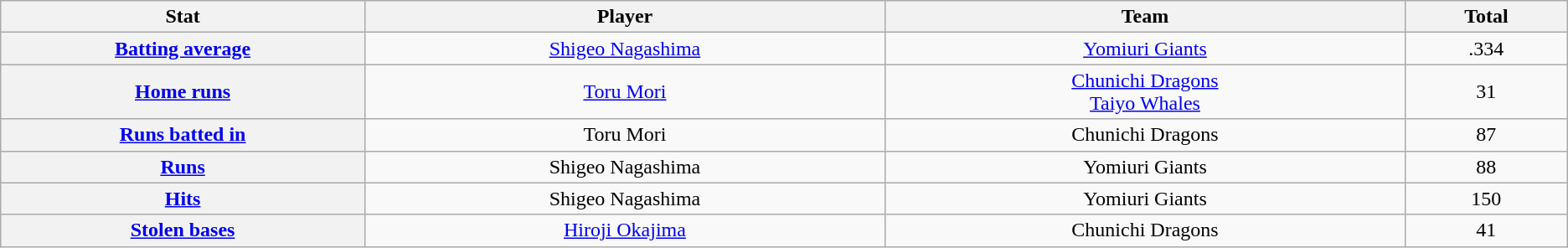<table class="wikitable" style="text-align:center;">
<tr>
<th scope="col" width="7%">Stat</th>
<th scope="col" width="10%">Player</th>
<th scope="col" width="10%">Team</th>
<th scope="col" width="3%">Total</th>
</tr>
<tr>
<th scope="row" style="text-align:center;"><a href='#'>Batting average</a></th>
<td><a href='#'>Shigeo Nagashima</a></td>
<td><a href='#'>Yomiuri Giants</a></td>
<td>.334</td>
</tr>
<tr>
<th scope="row" style="text-align:center;"><a href='#'>Home runs</a></th>
<td><a href='#'>Toru Mori</a><br></td>
<td><a href='#'>Chunichi Dragons</a><br><a href='#'>Taiyo Whales</a></td>
<td>31</td>
</tr>
<tr>
<th scope="row" style="text-align:center;"><a href='#'>Runs batted in</a></th>
<td>Toru Mori</td>
<td>Chunichi Dragons</td>
<td>87</td>
</tr>
<tr>
<th scope="row" style="text-align:center;"><a href='#'>Runs</a></th>
<td>Shigeo Nagashima</td>
<td>Yomiuri Giants</td>
<td>88</td>
</tr>
<tr>
<th scope="row" style="text-align:center;"><a href='#'>Hits</a></th>
<td>Shigeo Nagashima</td>
<td>Yomiuri Giants</td>
<td>150</td>
</tr>
<tr>
<th scope="row" style="text-align:center;"><a href='#'>Stolen bases</a></th>
<td><a href='#'>Hiroji Okajima</a></td>
<td>Chunichi Dragons</td>
<td>41</td>
</tr>
</table>
